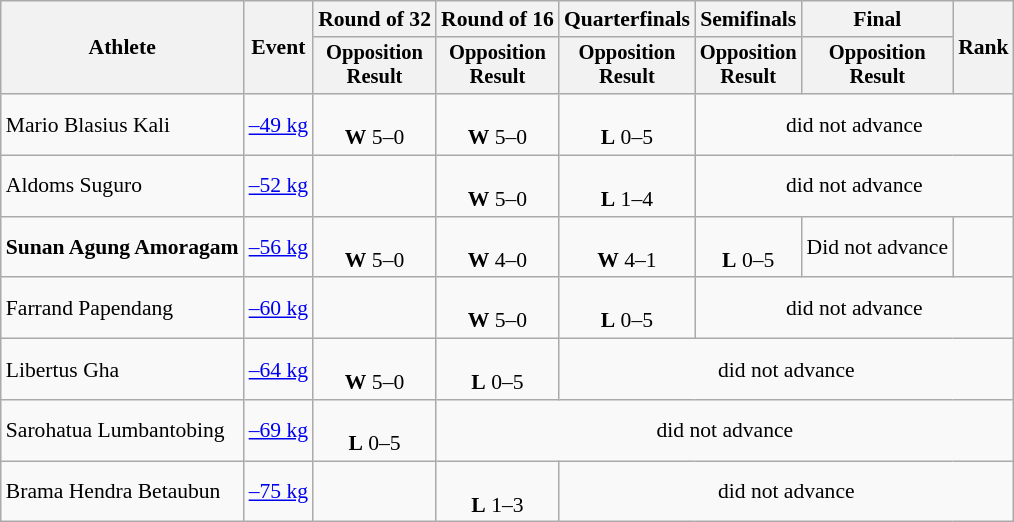<table class=wikitable style=font-size:90%;text-align:center>
<tr>
<th rowspan="2">Athlete</th>
<th rowspan="2">Event</th>
<th>Round of 32</th>
<th>Round of 16</th>
<th>Quarterfinals</th>
<th>Semifinals</th>
<th>Final</th>
<th rowspan=2>Rank</th>
</tr>
<tr style="font-size:95%">
<th>Opposition<br>Result</th>
<th>Opposition<br>Result</th>
<th>Opposition<br>Result</th>
<th>Opposition<br>Result</th>
<th>Opposition<br>Result</th>
</tr>
<tr>
<td align=left>Mario Blasius Kali</td>
<td align=left><a href='#'>–49 kg</a></td>
<td><br><strong>W</strong> 5–0</td>
<td><br><strong>W</strong> 5–0</td>
<td><br><strong>L</strong> 0–5</td>
<td colspan=3>did not advance</td>
</tr>
<tr>
<td align=left>Aldoms Suguro</td>
<td align=left><a href='#'>–52 kg</a></td>
<td></td>
<td><br><strong>W</strong> 5–0</td>
<td><br><strong>L</strong> 1–4</td>
<td colspan=3>did not advance</td>
</tr>
<tr>
<td align=left><strong>Sunan Agung Amoragam</strong></td>
<td align=left><a href='#'>–56 kg</a></td>
<td><br><strong>W</strong> 5–0</td>
<td><br><strong>W</strong> 4–0</td>
<td><br><strong>W</strong> 4–1</td>
<td><br><strong>L</strong> 0–5</td>
<td>Did not advance</td>
<td></td>
</tr>
<tr>
<td align=left>Farrand Papendang</td>
<td align=left><a href='#'>–60 kg</a></td>
<td></td>
<td><br><strong>W</strong> 5–0</td>
<td><br><strong>L</strong> 0–5</td>
<td colspan=3>did not advance</td>
</tr>
<tr>
<td align=left>Libertus Gha</td>
<td align=left><a href='#'>–64 kg</a></td>
<td><br><strong>W</strong> 5–0</td>
<td><br><strong>L</strong> 0–5</td>
<td colspan=4>did not advance</td>
</tr>
<tr>
<td align=left>Sarohatua Lumbantobing</td>
<td align=left><a href='#'>–69 kg</a></td>
<td><br><strong>L</strong> 0–5</td>
<td colspan=5>did not advance</td>
</tr>
<tr>
<td align=left>Brama Hendra Betaubun</td>
<td align=left><a href='#'>–75 kg</a></td>
<td></td>
<td><br><strong>L</strong> 1–3</td>
<td colspan=5>did not advance</td>
</tr>
</table>
